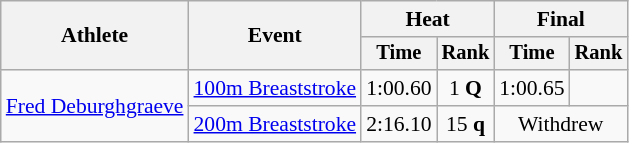<table class=wikitable style=font-size:90%;text-align:center>
<tr>
<th rowspan=2>Athlete</th>
<th rowspan=2>Event</th>
<th colspan=2>Heat</th>
<th colspan=2>Final</th>
</tr>
<tr style=font-size:95%>
<th>Time</th>
<th>Rank</th>
<th>Time</th>
<th>Rank</th>
</tr>
<tr>
<td align=left rowspan=2><a href='#'>Fred Deburghgraeve</a></td>
<td align=left><a href='#'>100m Breaststroke</a></td>
<td>1:00.60</td>
<td>1 <strong>Q</strong></td>
<td>1:00.65</td>
<td></td>
</tr>
<tr>
<td align=left><a href='#'>200m Breaststroke</a></td>
<td>2:16.10</td>
<td>15 <strong>q</strong></td>
<td colspan=2>Withdrew</td>
</tr>
</table>
